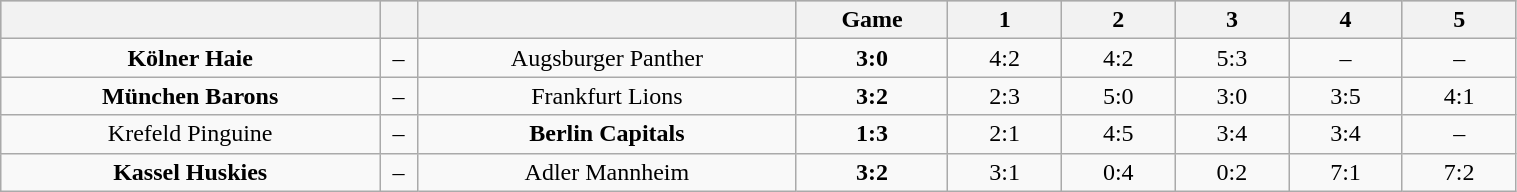<table class="wikitable" style="width:80%;">
<tr style="background:silver;">
<th style="width:25%;"></th>
<th style="width:2.5%;"></th>
<th style="width:25%;"></th>
<th style="width:10%;">Game</th>
<th style="width:7.5%;">1</th>
<th style="width:7.5%;">2</th>
<th style="width:7.5%;">3</th>
<th style="width:7.5%;">4</th>
<th style="width:7.5%;">5</th>
</tr>
<tr style="text-align:center;">
<td><strong>Kölner Haie</strong></td>
<td>–</td>
<td>Augsburger Panther</td>
<td><strong>3:0</strong></td>
<td>4:2</td>
<td>4:2</td>
<td>5:3</td>
<td>–</td>
<td>–</td>
</tr>
<tr style="text-align:center;">
<td><strong>München Barons</strong></td>
<td>–</td>
<td>Frankfurt Lions</td>
<td><strong>3:2</strong></td>
<td>2:3</td>
<td>5:0</td>
<td>3:0</td>
<td>3:5</td>
<td>4:1</td>
</tr>
<tr style="text-align:center;">
<td>Krefeld Pinguine</td>
<td>–</td>
<td><strong>Berlin Capitals</strong></td>
<td><strong>1:3</strong></td>
<td>2:1</td>
<td>4:5</td>
<td>3:4</td>
<td>3:4</td>
<td>–</td>
</tr>
<tr style="text-align:center;">
<td><strong>Kassel Huskies</strong></td>
<td>–</td>
<td>Adler Mannheim</td>
<td><strong>3:2</strong></td>
<td>3:1</td>
<td>0:4</td>
<td>0:2</td>
<td>7:1</td>
<td>7:2</td>
</tr>
</table>
